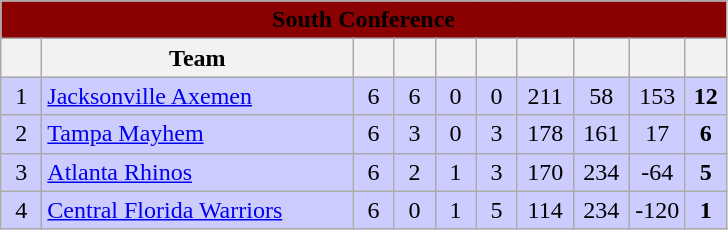<table class="wikitable" style="text-align:center">
<tr>
<td style="background:darkred; text-align:center;" colspan="10"><strong><span>South Conference</span></strong></td>
</tr>
<tr>
<th style="width:20px;"></th>
<th style="width:200px;">Team</th>
<th style="width:20px;"></th>
<th style="width:20px;"></th>
<th style="width:20px;"></th>
<th style="width:20px;"></th>
<th style="width:30px;"></th>
<th style="width:30px;"></th>
<th style="width:30px;"></th>
<th style="width:20px;"></th>
</tr>
<tr style="background:#ccf;">
<td>1</td>
<td style="text-align:left;"> <a href='#'>Jacksonville Axemen</a></td>
<td>6</td>
<td>6</td>
<td>0</td>
<td>0</td>
<td>211</td>
<td>58</td>
<td>153</td>
<td><strong>12</strong></td>
</tr>
<tr style="background:#ccf;">
<td>2</td>
<td style="text-align:left;"> <a href='#'>Tampa Mayhem</a></td>
<td>6</td>
<td>3</td>
<td>0</td>
<td>3</td>
<td>178</td>
<td>161</td>
<td>17</td>
<td><strong>6</strong></td>
</tr>
<tr style="background:#ccf;">
<td>3</td>
<td style="text-align:left;"> <a href='#'>Atlanta Rhinos</a></td>
<td>6</td>
<td>2</td>
<td>1</td>
<td>3</td>
<td>170</td>
<td>234</td>
<td>-64</td>
<td><strong>5</strong></td>
</tr>
<tr style="background:#ccf;">
<td>4</td>
<td style="text-align:left;"> <a href='#'>Central Florida Warriors</a></td>
<td>6</td>
<td>0</td>
<td>1</td>
<td>5</td>
<td>114</td>
<td>234</td>
<td>-120</td>
<td><strong>1</strong></td>
</tr>
</table>
